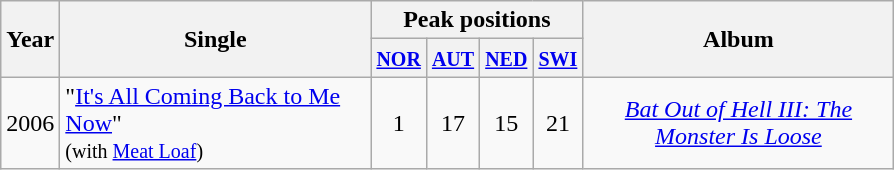<table class="wikitable">
<tr>
<th rowspan="2" style="text-align:center; width:10px;">Year</th>
<th rowspan="2" style="text-align:center; width:200px;">Single</th>
<th colspan="4" style="text-align:center; width:20px;">Peak positions</th>
<th rowspan="2" style="text-align:center; width:200px;">Album</th>
</tr>
<tr>
<th width="25"><small><a href='#'>NOR</a><br></small></th>
<th width="25"><small><a href='#'>AUT</a></small></th>
<th width="25"><small><a href='#'>NED</a></small></th>
<th width="25"><small><a href='#'>SWI</a></small></th>
</tr>
<tr>
<td>2006</td>
<td>"<a href='#'>It's All Coming Back to Me Now</a>" <br><small>(with <a href='#'>Meat Loaf</a>)</small></td>
<td style="text-align:center;">1</td>
<td style="text-align:center;">17</td>
<td style="text-align:center;">15</td>
<td style="text-align:center;">21</td>
<td style="text-align:center;"><em><a href='#'>Bat Out of Hell III: The Monster Is Loose</a></em></td>
</tr>
</table>
